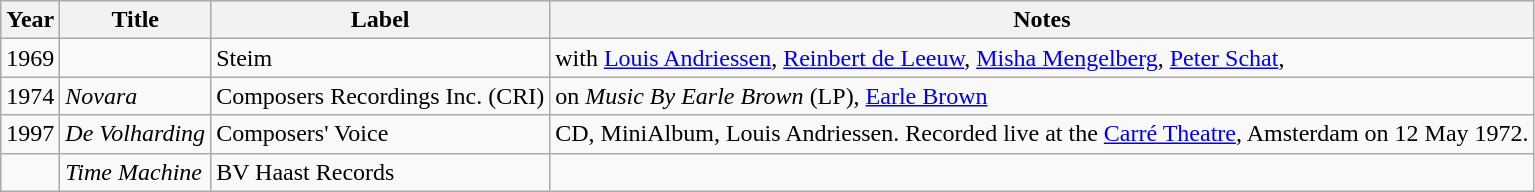<table class=wikitable>
<tr>
<th>Year</th>
<th>Title</th>
<th>Label</th>
<th>Notes</th>
</tr>
<tr>
<td>1969</td>
<td><em></em></td>
<td>Steim</td>
<td>with <a href='#'>Louis Andriessen</a>, <a href='#'>Reinbert de Leeuw</a>, <a href='#'>Misha Mengelberg</a>, <a href='#'>Peter Schat</a>, </td>
</tr>
<tr>
<td>1974</td>
<td><em>Novara</em></td>
<td>Composers Recordings Inc. (CRI)</td>
<td>on <em>Music By Earle Brown</em> (LP), <a href='#'>Earle Brown</a></td>
</tr>
<tr>
<td>1997</td>
<td><em>De Volharding</em></td>
<td>Composers' Voice</td>
<td>CD, MiniAlbum, Louis Andriessen. Recorded live at the <a href='#'>Carré Theatre</a>, Amsterdam on 12 May 1972.</td>
</tr>
<tr>
<td></td>
<td><em>Time Machine</em></td>
<td>BV Haast Records</td>
<td></td>
</tr>
</table>
